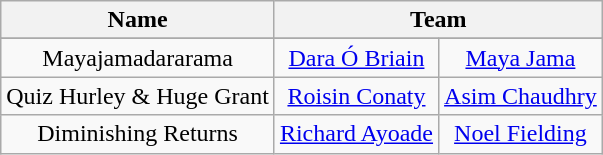<table class="wikitable" style="text-align:center">
<tr>
<th scope="col">Name</th>
<th colspan=2>Team</th>
</tr>
<tr>
</tr>
<tr>
<td>Mayajamadararama</td>
<td><a href='#'>Dara Ó Briain</a></td>
<td><a href='#'>Maya Jama</a></td>
</tr>
<tr>
<td>Quiz Hurley & Huge Grant</td>
<td><a href='#'>Roisin Conaty</a></td>
<td><a href='#'>Asim Chaudhry</a></td>
</tr>
<tr>
<td>Diminishing Returns</td>
<td><a href='#'>Richard Ayoade</a></td>
<td><a href='#'>Noel Fielding</a></td>
</tr>
</table>
